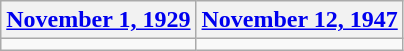<table class=wikitable>
<tr>
<th><a href='#'>November 1, 1929</a></th>
<th><a href='#'>November 12, 1947</a></th>
</tr>
<tr>
<td></td>
<td></td>
</tr>
</table>
